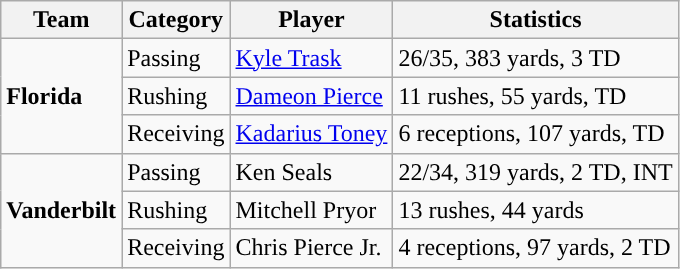<table class="wikitable" style="float: left;">
<tr>
<th>Team</th>
<th>Category</th>
<th>Player</th>
<th>Statistics</th>
</tr>
<tr>
<td rowspan=3><strong>Florida</strong></td>
<td>Passing</td>
<td><a href='#'>Kyle Trask</a></td>
<td>26/35, 383 yards, 3 TD</td>
</tr>
<tr>
<td>Rushing</td>
<td><a href='#'>Dameon Pierce</a></td>
<td>11 rushes, 55 yards, TD</td>
</tr>
<tr>
<td>Receiving</td>
<td><a href='#'>Kadarius Toney</a></td>
<td>6 receptions, 107 yards, TD</td>
</tr>
<tr>
<td rowspan=3><strong>Vanderbilt</strong></td>
<td>Passing</td>
<td>Ken Seals</td>
<td>22/34, 319 yards, 2 TD, INT</td>
</tr>
<tr>
<td>Rushing</td>
<td>Mitchell Pryor</td>
<td>13 rushes, 44 yards</td>
</tr>
<tr>
<td>Receiving</td>
<td>Chris Pierce Jr.</td>
<td>4 receptions, 97 yards, 2 TD</td>
</tr>
</table>
